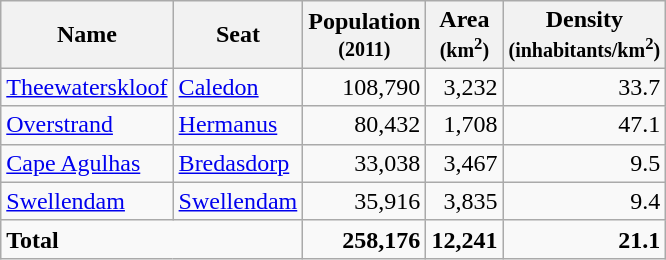<table class="wikitable sortable">
<tr>
<th>Name</th>
<th>Seat</th>
<th>Population<br><small>(2011)</small></th>
<th>Area<br><small>(km<sup>2</sup>)</small></th>
<th>Density<br><small>(inhabitants/km<sup>2</sup>)</small></th>
</tr>
<tr>
<td><a href='#'>Theewaterskloof</a></td>
<td><a href='#'>Caledon</a></td>
<td style="text-align:right">108,790</td>
<td style="text-align:right">3,232</td>
<td style="text-align:right">33.7</td>
</tr>
<tr>
<td><a href='#'>Overstrand</a></td>
<td><a href='#'>Hermanus</a></td>
<td style="text-align:right">80,432</td>
<td style="text-align:right">1,708</td>
<td style="text-align:right">47.1</td>
</tr>
<tr>
<td><a href='#'>Cape Agulhas</a></td>
<td><a href='#'>Bredasdorp</a></td>
<td style="text-align:right">33,038</td>
<td style="text-align:right">3,467</td>
<td style="text-align:right">9.5</td>
</tr>
<tr>
<td><a href='#'>Swellendam</a></td>
<td><a href='#'>Swellendam</a></td>
<td style="text-align:right">35,916</td>
<td style="text-align:right">3,835</td>
<td style="text-align:right">9.4</td>
</tr>
<tr class="sortbottom">
<td colspan=2><strong>Total</strong></td>
<td style="text-align:right"><strong>258,176</strong></td>
<td style="text-align:right"><strong>12,241</strong></td>
<td style="text-align:right"><strong>21.1</strong></td>
</tr>
</table>
